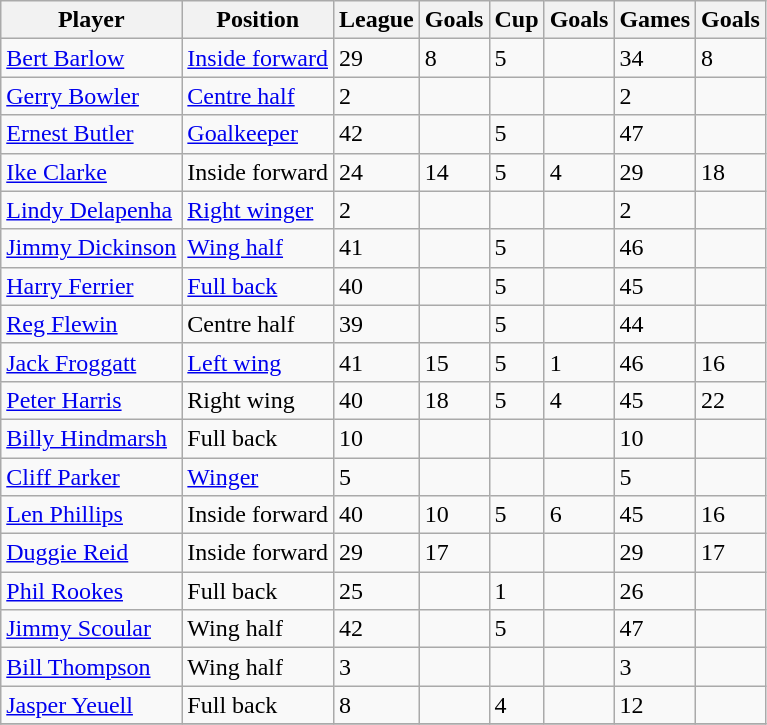<table class="wikitable">
<tr>
<th>Player</th>
<th>Position</th>
<th>League</th>
<th>Goals</th>
<th>Cup</th>
<th>Goals</th>
<th>Games</th>
<th>Goals</th>
</tr>
<tr>
<td> <a href='#'>Bert Barlow</a></td>
<td><a href='#'>Inside forward</a></td>
<td>29</td>
<td>8</td>
<td>5</td>
<td></td>
<td>34</td>
<td>8</td>
</tr>
<tr>
<td> <a href='#'>Gerry Bowler</a></td>
<td><a href='#'>Centre half</a></td>
<td>2</td>
<td></td>
<td></td>
<td></td>
<td>2</td>
<td></td>
</tr>
<tr>
<td> <a href='#'>Ernest Butler</a></td>
<td><a href='#'>Goalkeeper</a></td>
<td>42</td>
<td></td>
<td>5</td>
<td></td>
<td>47</td>
<td></td>
</tr>
<tr>
<td> <a href='#'>Ike Clarke</a></td>
<td>Inside forward</td>
<td>24</td>
<td>14</td>
<td>5</td>
<td>4</td>
<td>29</td>
<td>18</td>
</tr>
<tr>
<td> <a href='#'>Lindy Delapenha</a></td>
<td><a href='#'>Right winger</a></td>
<td>2</td>
<td></td>
<td></td>
<td></td>
<td>2</td>
<td></td>
</tr>
<tr>
<td> <a href='#'>Jimmy Dickinson</a></td>
<td><a href='#'>Wing half</a></td>
<td>41</td>
<td></td>
<td>5</td>
<td></td>
<td>46</td>
<td></td>
</tr>
<tr>
<td> <a href='#'>Harry Ferrier</a></td>
<td><a href='#'>Full back</a></td>
<td>40</td>
<td></td>
<td>5</td>
<td></td>
<td>45</td>
<td></td>
</tr>
<tr>
<td> <a href='#'>Reg Flewin</a></td>
<td>Centre half</td>
<td>39</td>
<td></td>
<td>5</td>
<td></td>
<td>44</td>
<td></td>
</tr>
<tr>
<td> <a href='#'>Jack Froggatt</a></td>
<td><a href='#'>Left wing</a></td>
<td>41</td>
<td>15</td>
<td>5</td>
<td>1</td>
<td>46</td>
<td>16</td>
</tr>
<tr>
<td> <a href='#'>Peter Harris</a></td>
<td>Right wing</td>
<td>40</td>
<td>18</td>
<td>5</td>
<td>4</td>
<td>45</td>
<td>22</td>
</tr>
<tr>
<td> <a href='#'>Billy Hindmarsh</a></td>
<td>Full back</td>
<td>10</td>
<td></td>
<td></td>
<td></td>
<td>10</td>
<td></td>
</tr>
<tr>
<td> <a href='#'>Cliff Parker</a></td>
<td><a href='#'>Winger</a></td>
<td>5</td>
<td></td>
<td></td>
<td></td>
<td>5</td>
<td></td>
</tr>
<tr>
<td> <a href='#'>Len Phillips</a></td>
<td>Inside forward</td>
<td>40</td>
<td>10</td>
<td>5</td>
<td>6</td>
<td>45</td>
<td>16</td>
</tr>
<tr>
<td> <a href='#'>Duggie Reid</a></td>
<td>Inside forward</td>
<td>29</td>
<td>17</td>
<td></td>
<td></td>
<td>29</td>
<td>17</td>
</tr>
<tr>
<td> <a href='#'>Phil Rookes</a></td>
<td>Full back</td>
<td>25</td>
<td></td>
<td>1</td>
<td></td>
<td>26</td>
<td></td>
</tr>
<tr>
<td> <a href='#'>Jimmy Scoular</a></td>
<td>Wing half</td>
<td>42</td>
<td></td>
<td>5</td>
<td></td>
<td>47</td>
<td></td>
</tr>
<tr>
<td> <a href='#'>Bill Thompson</a></td>
<td>Wing half</td>
<td>3</td>
<td></td>
<td></td>
<td></td>
<td>3</td>
<td></td>
</tr>
<tr>
<td> <a href='#'>Jasper Yeuell</a></td>
<td>Full back</td>
<td>8</td>
<td></td>
<td>4</td>
<td></td>
<td>12</td>
<td></td>
</tr>
<tr>
</tr>
</table>
